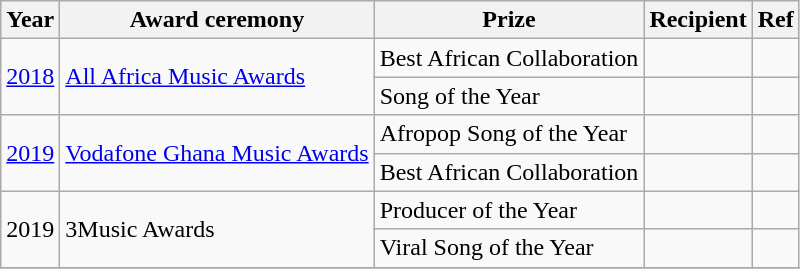<table class ="wikitable">
<tr>
<th>Year</th>
<th>Award ceremony</th>
<th>Prize</th>
<th>Recipient</th>
<th>Ref</th>
</tr>
<tr>
<td rowspan="2"><a href='#'>2018</a></td>
<td rowspan="2"><a href='#'>All Africa Music Awards</a></td>
<td>Best African Collaboration</td>
<td></td>
<td></td>
</tr>
<tr>
<td>Song of the Year</td>
<td></td>
<td></td>
</tr>
<tr>
<td rowspan="2"><a href='#'>2019</a></td>
<td rowspan="2"><a href='#'>Vodafone Ghana Music Awards</a></td>
<td>Afropop Song of the Year</td>
<td></td>
<td></td>
</tr>
<tr>
<td>Best African Collaboration</td>
<td></td>
<td></td>
</tr>
<tr>
<td rowspan="2">2019</td>
<td rowspan="2">3Music Awards</td>
<td>Producer of the Year</td>
<td></td>
<td></td>
</tr>
<tr>
<td>Viral Song of the Year</td>
<td></td>
<td></td>
</tr>
<tr>
</tr>
</table>
